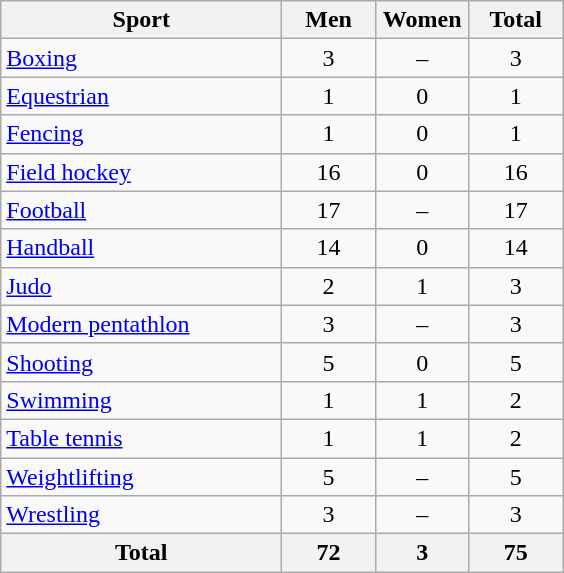<table class="wikitable sortable" style="text-align:center;">
<tr>
<th width=180>Sport</th>
<th width=55>Men</th>
<th width=55>Women</th>
<th width=55>Total</th>
</tr>
<tr>
<td align=left><a href='#'>Boxing</a></td>
<td>3</td>
<td>–</td>
<td>3</td>
</tr>
<tr>
<td align=left><a href='#'>Equestrian</a></td>
<td>1</td>
<td>0</td>
<td>1</td>
</tr>
<tr>
<td align=left><a href='#'>Fencing</a></td>
<td>1</td>
<td>0</td>
<td>1</td>
</tr>
<tr>
<td align=left><a href='#'>Field hockey</a></td>
<td>16</td>
<td>0</td>
<td>16</td>
</tr>
<tr>
<td align=left><a href='#'>Football</a></td>
<td>17</td>
<td>–</td>
<td>17</td>
</tr>
<tr>
<td align=left><a href='#'>Handball</a></td>
<td>14</td>
<td>0</td>
<td>14</td>
</tr>
<tr>
<td align=left><a href='#'>Judo</a></td>
<td>2</td>
<td>1</td>
<td>3</td>
</tr>
<tr>
<td align=left><a href='#'>Modern pentathlon</a></td>
<td>3</td>
<td>–</td>
<td>3</td>
</tr>
<tr>
<td align=left><a href='#'>Shooting</a></td>
<td>5</td>
<td>0</td>
<td>5</td>
</tr>
<tr>
<td align=left><a href='#'>Swimming</a></td>
<td>1</td>
<td>1</td>
<td>2</td>
</tr>
<tr>
<td align=left><a href='#'>Table tennis</a></td>
<td>1</td>
<td>1</td>
<td>2</td>
</tr>
<tr>
<td align=left><a href='#'>Weightlifting</a></td>
<td>5</td>
<td>–</td>
<td>5</td>
</tr>
<tr>
<td align=left><a href='#'>Wrestling</a></td>
<td>3</td>
<td>–</td>
<td>3</td>
</tr>
<tr>
<th>Total</th>
<th>72</th>
<th>3</th>
<th>75</th>
</tr>
</table>
